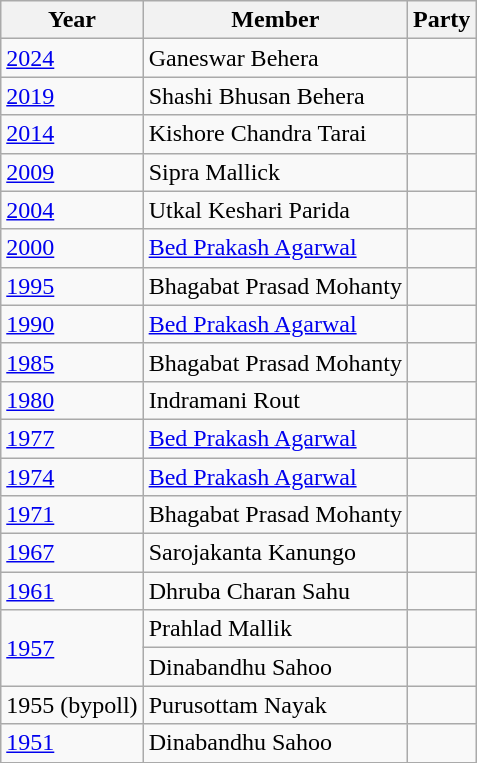<table class="wikitable sortable">
<tr>
<th>Year</th>
<th>Member</th>
<th colspan=2>Party</th>
</tr>
<tr>
<td><a href='#'>2024</a></td>
<td>Ganeswar Behera</td>
<td></td>
</tr>
<tr>
<td><a href='#'>2019</a></td>
<td>Shashi Bhusan Behera</td>
<td></td>
</tr>
<tr>
<td><a href='#'>2014</a></td>
<td>Kishore Chandra Tarai</td>
<td></td>
</tr>
<tr>
<td><a href='#'>2009</a></td>
<td>Sipra Mallick</td>
<td></td>
</tr>
<tr>
<td><a href='#'>2004</a></td>
<td>Utkal Keshari Parida</td>
<td></td>
</tr>
<tr>
<td><a href='#'>2000</a></td>
<td><a href='#'>Bed Prakash Agarwal</a></td>
<td></td>
</tr>
<tr>
<td><a href='#'>1995</a></td>
<td>Bhagabat Prasad Mohanty</td>
<td></td>
</tr>
<tr>
<td><a href='#'>1990</a></td>
<td><a href='#'>Bed Prakash Agarwal</a></td>
<td></td>
</tr>
<tr>
<td><a href='#'>1985</a></td>
<td>Bhagabat Prasad Mohanty</td>
<td></td>
</tr>
<tr>
<td><a href='#'>1980</a></td>
<td>Indramani Rout</td>
<td></td>
</tr>
<tr>
<td><a href='#'>1977</a></td>
<td><a href='#'>Bed Prakash Agarwal</a></td>
<td></td>
</tr>
<tr>
<td><a href='#'>1974</a></td>
<td><a href='#'>Bed Prakash Agarwal</a></td>
<td></td>
</tr>
<tr>
<td><a href='#'>1971</a></td>
<td>Bhagabat Prasad Mohanty</td>
<td></td>
</tr>
<tr>
<td><a href='#'>1967</a></td>
<td>Sarojakanta Kanungo</td>
<td></td>
</tr>
<tr>
<td><a href='#'>1961</a></td>
<td>Dhruba Charan Sahu</td>
<td></td>
</tr>
<tr>
<td rowspan="2"><a href='#'>1957</a></td>
<td>Prahlad Mallik</td>
<td></td>
</tr>
<tr>
<td>Dinabandhu Sahoo</td>
<td></td>
</tr>
<tr>
<td>1955 (bypoll)</td>
<td>Purusottam Nayak</td>
<td></td>
</tr>
<tr>
<td><a href='#'>1951</a></td>
<td>Dinabandhu Sahoo</td>
<td></td>
</tr>
<tr>
</tr>
</table>
